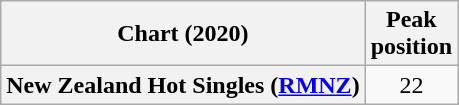<table class="wikitable sortable plainrowheaders" style="text-align:center;">
<tr>
<th>Chart (2020)</th>
<th>Peak<br>position</th>
</tr>
<tr>
<th scope="row">New Zealand Hot Singles (<a href='#'>RMNZ</a>)</th>
<td>22</td>
</tr>
</table>
